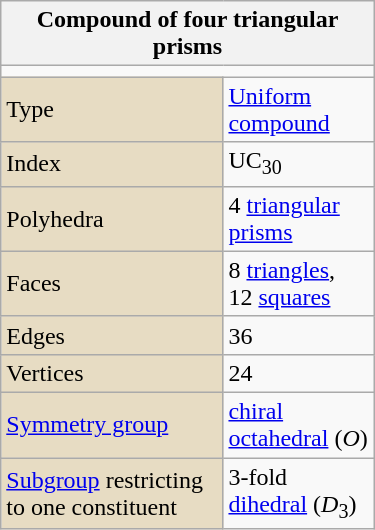<table class="wikitable" style="float:right; margin-left:8px; width:250px">
<tr>
<th bgcolor=#e7dcc3 colspan=2>Compound of four triangular prisms</th>
</tr>
<tr>
<td align=center colspan=2></td>
</tr>
<tr>
<td bgcolor=#e7dcc3>Type</td>
<td><a href='#'>Uniform compound</a></td>
</tr>
<tr>
<td bgcolor=#e7dcc3>Index</td>
<td>UC<sub>30</sub></td>
</tr>
<tr>
<td bgcolor=#e7dcc3>Polyhedra</td>
<td>4 <a href='#'>triangular prisms</a></td>
</tr>
<tr>
<td bgcolor=#e7dcc3>Faces</td>
<td>8 <a href='#'>triangles</a>,<br>12 <a href='#'>squares</a></td>
</tr>
<tr>
<td bgcolor=#e7dcc3>Edges</td>
<td>36</td>
</tr>
<tr>
<td bgcolor=#e7dcc3>Vertices</td>
<td>24</td>
</tr>
<tr>
<td bgcolor=#e7dcc3><a href='#'>Symmetry group</a></td>
<td><a href='#'>chiral</a> <a href='#'>octahedral</a> (<em>O</em>)</td>
</tr>
<tr>
<td bgcolor=#e7dcc3><a href='#'>Subgroup</a> restricting to one constituent</td>
<td>3-fold <a href='#'>dihedral</a> (<em>D</em><sub>3</sub>)</td>
</tr>
</table>
